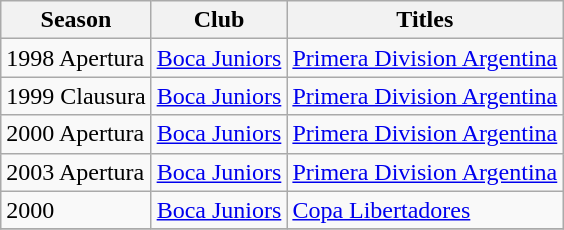<table class="wikitable">
<tr>
<th>Season</th>
<th>Club</th>
<th>Titles</th>
</tr>
<tr>
<td>1998 Apertura</td>
<td><a href='#'>Boca Juniors</a></td>
<td><a href='#'>Primera Division Argentina</a></td>
</tr>
<tr>
<td>1999 Clausura</td>
<td><a href='#'>Boca Juniors</a></td>
<td><a href='#'>Primera Division Argentina</a></td>
</tr>
<tr>
<td>2000 Apertura</td>
<td><a href='#'>Boca Juniors</a></td>
<td><a href='#'>Primera Division Argentina</a></td>
</tr>
<tr>
<td>2003 Apertura</td>
<td><a href='#'>Boca Juniors</a></td>
<td><a href='#'>Primera Division Argentina</a></td>
</tr>
<tr>
<td>2000</td>
<td><a href='#'>Boca Juniors</a></td>
<td><a href='#'>Copa Libertadores</a></td>
</tr>
<tr>
</tr>
</table>
